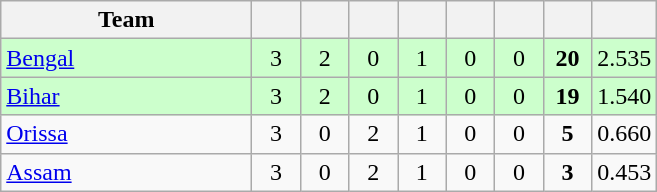<table class="wikitable" style="text-align:center">
<tr>
<th style="width:160px">Team</th>
<th style="width:25px"></th>
<th style="width:25px"></th>
<th style="width:25px"></th>
<th style="width:25px"></th>
<th style="width:25px"></th>
<th style="width:25px"></th>
<th style="width:25px"></th>
<th style="width:25px;"></th>
</tr>
<tr style="background:#cfc;">
<td style="text-align:left"><a href='#'>Bengal</a></td>
<td>3</td>
<td>2</td>
<td>0</td>
<td>1</td>
<td>0</td>
<td>0</td>
<td><strong>20</strong></td>
<td>2.535</td>
</tr>
<tr style="background:#cfc;">
<td style="text-align:left"><a href='#'>Bihar</a></td>
<td>3</td>
<td>2</td>
<td>0</td>
<td>1</td>
<td>0</td>
<td>0</td>
<td><strong>19</strong></td>
<td>1.540</td>
</tr>
<tr>
<td style="text-align:left"><a href='#'>Orissa</a></td>
<td>3</td>
<td>0</td>
<td>2</td>
<td>1</td>
<td>0</td>
<td>0</td>
<td><strong>5</strong></td>
<td>0.660</td>
</tr>
<tr>
<td style="text-align:left"><a href='#'>Assam</a></td>
<td>3</td>
<td>0</td>
<td>2</td>
<td>1</td>
<td>0</td>
<td>0</td>
<td><strong>3</strong></td>
<td>0.453</td>
</tr>
</table>
